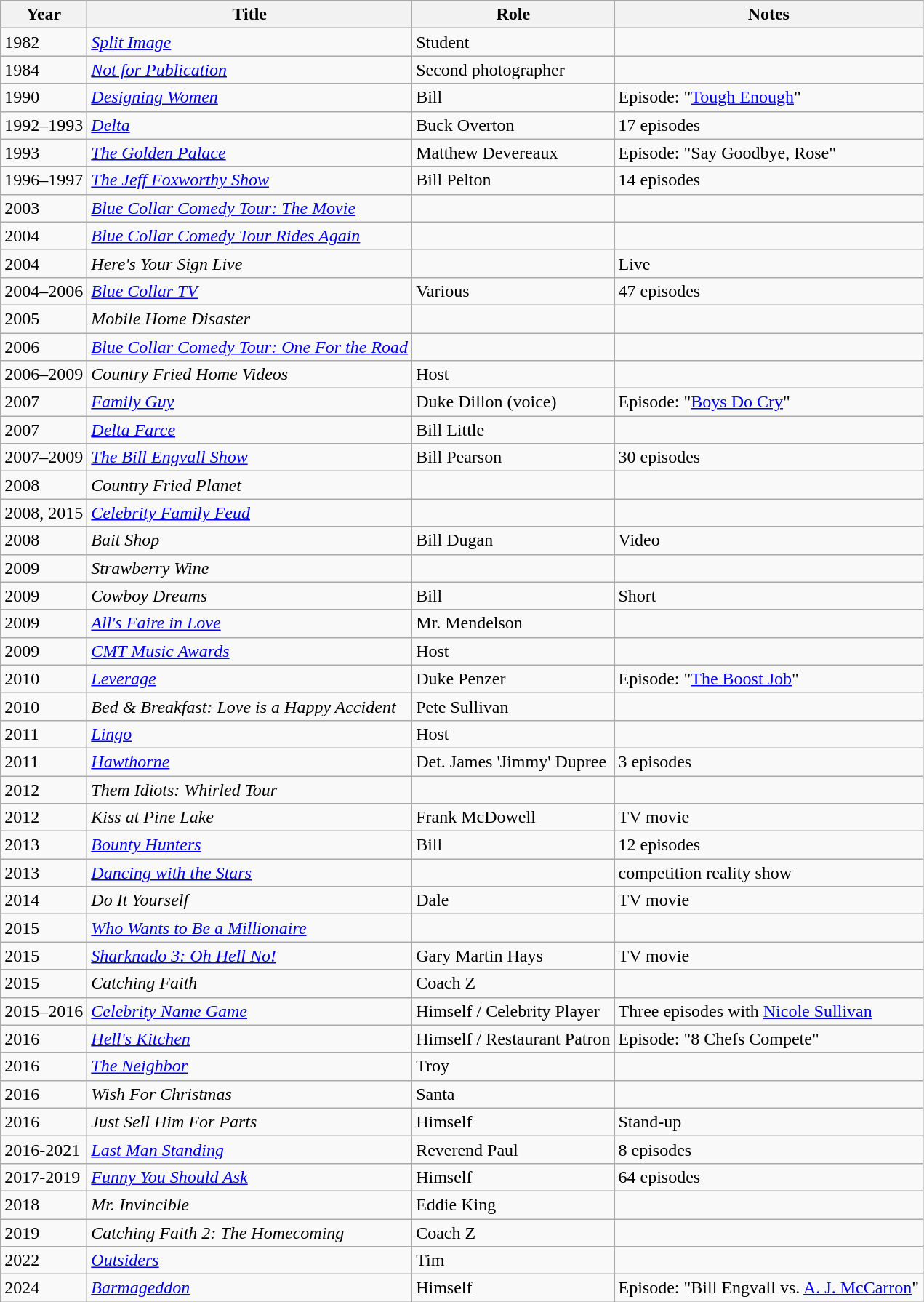<table class="wikitable">
<tr>
<th>Year</th>
<th>Title</th>
<th>Role</th>
<th>Notes</th>
</tr>
<tr>
<td>1982</td>
<td><a href='#'><em>Split Image</em></a></td>
<td>Student</td>
<td></td>
</tr>
<tr>
<td>1984</td>
<td><em><a href='#'>Not for Publication</a></em></td>
<td>Second photographer</td>
<td></td>
</tr>
<tr>
<td>1990</td>
<td><em><a href='#'>Designing Women</a></em></td>
<td>Bill</td>
<td>Episode: "<a href='#'>Tough Enough</a>"</td>
</tr>
<tr>
<td>1992–1993</td>
<td><a href='#'><em>Delta</em></a></td>
<td>Buck Overton</td>
<td>17 episodes</td>
</tr>
<tr>
<td>1993</td>
<td><em><a href='#'>The Golden Palace</a></em></td>
<td>Matthew Devereaux</td>
<td>Episode: "Say Goodbye, Rose"</td>
</tr>
<tr>
<td>1996–1997</td>
<td><em><a href='#'>The Jeff Foxworthy Show</a></em></td>
<td>Bill Pelton</td>
<td>14 episodes</td>
</tr>
<tr>
<td>2003</td>
<td><em><a href='#'>Blue Collar Comedy Tour: The Movie</a></em></td>
<td></td>
<td></td>
</tr>
<tr>
<td>2004</td>
<td><em><a href='#'>Blue Collar Comedy Tour Rides Again</a></em></td>
<td></td>
<td></td>
</tr>
<tr>
<td>2004</td>
<td><em>Here's Your Sign Live</em></td>
<td></td>
<td>Live</td>
</tr>
<tr>
<td>2004–2006</td>
<td><em><a href='#'>Blue Collar TV</a></em></td>
<td>Various</td>
<td>47 episodes</td>
</tr>
<tr>
<td>2005</td>
<td><em>Mobile Home Disaster</em></td>
<td></td>
<td></td>
</tr>
<tr>
<td>2006</td>
<td><em><a href='#'>Blue Collar Comedy Tour: One For the Road</a></em></td>
<td></td>
<td></td>
</tr>
<tr>
<td>2006–2009</td>
<td><em>Country Fried Home Videos</em></td>
<td>Host</td>
<td></td>
</tr>
<tr>
<td>2007</td>
<td><em><a href='#'>Family Guy</a></em></td>
<td>Duke Dillon (voice)</td>
<td>Episode: "<a href='#'>Boys Do Cry</a>"</td>
</tr>
<tr>
<td>2007</td>
<td><em><a href='#'>Delta Farce</a></em></td>
<td>Bill Little</td>
<td></td>
</tr>
<tr>
<td>2007–2009</td>
<td><em><a href='#'>The Bill Engvall Show</a></em></td>
<td>Bill Pearson</td>
<td>30 episodes</td>
</tr>
<tr>
<td>2008</td>
<td><em>Country Fried Planet</em></td>
<td></td>
<td></td>
</tr>
<tr>
<td>2008, 2015</td>
<td><em><a href='#'>Celebrity Family Feud</a></em></td>
<td></td>
<td></td>
</tr>
<tr>
<td>2008</td>
<td><em>Bait Shop</em></td>
<td>Bill Dugan</td>
<td>Video</td>
</tr>
<tr>
<td>2009</td>
<td><em>Strawberry Wine</em></td>
<td></td>
<td></td>
</tr>
<tr>
<td>2009</td>
<td><em>Cowboy Dreams</em></td>
<td>Bill</td>
<td>Short</td>
</tr>
<tr>
<td>2009</td>
<td><em><a href='#'>All's Faire in Love</a></em></td>
<td>Mr. Mendelson</td>
<td></td>
</tr>
<tr>
<td>2009</td>
<td><em><a href='#'>CMT Music Awards</a></em></td>
<td>Host</td>
<td></td>
</tr>
<tr>
<td>2010</td>
<td><em><a href='#'>Leverage</a></em></td>
<td>Duke Penzer</td>
<td>Episode: "<a href='#'>The Boost Job</a>"</td>
</tr>
<tr>
<td>2010</td>
<td><em>Bed & Breakfast: Love is a Happy Accident</em></td>
<td>Pete Sullivan</td>
<td></td>
</tr>
<tr>
<td>2011</td>
<td><em><a href='#'>Lingo</a></em></td>
<td>Host</td>
<td></td>
</tr>
<tr>
<td>2011</td>
<td><em><a href='#'>Hawthorne</a></em></td>
<td>Det. James 'Jimmy' Dupree</td>
<td>3 episodes</td>
</tr>
<tr>
<td>2012</td>
<td><em>Them Idiots: Whirled Tour</em></td>
<td></td>
<td></td>
</tr>
<tr>
<td>2012</td>
<td><em>Kiss at Pine Lake</em></td>
<td>Frank McDowell</td>
<td>TV movie</td>
</tr>
<tr>
<td>2013</td>
<td><a href='#'><em>Bounty Hunters</em></a></td>
<td>Bill</td>
<td>12 episodes</td>
</tr>
<tr>
<td>2013</td>
<td><a href='#'><em>Dancing with the Stars</em></a></td>
<td></td>
<td>competition reality show</td>
</tr>
<tr>
<td>2014</td>
<td><em>Do It Yourself</em></td>
<td>Dale</td>
<td>TV movie</td>
</tr>
<tr>
<td>2015</td>
<td><em><a href='#'>Who Wants to Be a Millionaire</a></em></td>
<td></td>
<td></td>
</tr>
<tr>
<td>2015</td>
<td><em><a href='#'>Sharknado 3: Oh Hell No!</a></em></td>
<td>Gary Martin Hays</td>
<td>TV movie</td>
</tr>
<tr>
<td>2015</td>
<td><em>Catching Faith</em></td>
<td>Coach Z</td>
<td></td>
</tr>
<tr>
<td>2015–2016</td>
<td><em><a href='#'>Celebrity Name Game</a></em></td>
<td>Himself / Celebrity Player</td>
<td>Three episodes with <a href='#'>Nicole Sullivan</a></td>
</tr>
<tr>
<td>2016</td>
<td><em><a href='#'>Hell's Kitchen</a></em></td>
<td>Himself / Restaurant Patron</td>
<td>Episode: "8 Chefs Compete"</td>
</tr>
<tr>
<td>2016</td>
<td><em><a href='#'>The Neighbor</a></em></td>
<td>Troy</td>
<td></td>
</tr>
<tr>
<td>2016</td>
<td><em>Wish For Christmas</em></td>
<td>Santa</td>
<td></td>
</tr>
<tr>
<td>2016</td>
<td><em>Just Sell Him For Parts</em></td>
<td>Himself</td>
<td>Stand-up</td>
</tr>
<tr>
<td>2016-2021</td>
<td><a href='#'><em>Last Man Standing</em></a></td>
<td>Reverend Paul</td>
<td>8 episodes</td>
</tr>
<tr>
<td>2017-2019</td>
<td><em><a href='#'>Funny You Should Ask</a></em></td>
<td>Himself</td>
<td>64 episodes</td>
</tr>
<tr>
<td>2018</td>
<td><em>Mr. Invincible</em></td>
<td>Eddie King</td>
<td></td>
</tr>
<tr>
<td>2019</td>
<td><em>Catching Faith 2: The Homecoming</em></td>
<td>Coach Z</td>
<td></td>
</tr>
<tr>
<td>2022</td>
<td><em><a href='#'>Outsiders</a></em></td>
<td>Tim</td>
<td></td>
</tr>
<tr>
<td>2024</td>
<td><em><a href='#'>Barmageddon</a></em></td>
<td>Himself</td>
<td>Episode: "Bill Engvall vs. <a href='#'>A. J. McCarron</a>"</td>
</tr>
</table>
